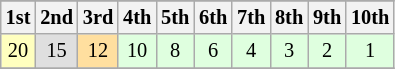<table class="wikitable" style="font-size: 85%; text-align:center">
<tr>
</tr>
<tr>
<th>1st</th>
<th>2nd</th>
<th>3rd</th>
<th>4th</th>
<th>5th</th>
<th>6th</th>
<th>7th</th>
<th>8th</th>
<th>9th</th>
<th>10th</th>
</tr>
<tr>
<td style="background:#FFFFBF;">20</td>
<td style="background:#DFDFDF;">15</td>
<td style="background:#FFDF9F;">12</td>
<td style="background:#DFFFDF;">10</td>
<td style="background:#DFFFDF;">8</td>
<td style="background:#DFFFDF;">6</td>
<td style="background:#DFFFDF;">4</td>
<td style="background:#DFFFDF;">3</td>
<td style="background:#DFFFDF;">2</td>
<td style="background:#DFFFDF;">1</td>
</tr>
<tr>
</tr>
</table>
